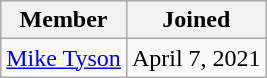<table class="wikitable sortable">
<tr>
<th>Member</th>
<th>Joined</th>
</tr>
<tr>
<td><a href='#'>Mike Tyson</a></td>
<td>April 7, 2021</td>
</tr>
</table>
